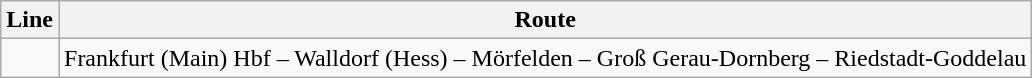<table class="wikitable">
<tr class="hintergrundfarbe5">
<th>Line</th>
<th>Route</th>
</tr>
<tr>
<td></td>
<td>Frankfurt (Main) Hbf – Walldorf (Hess) – Mörfelden – Groß Gerau-Dornberg – Riedstadt-Goddelau</td>
</tr>
</table>
